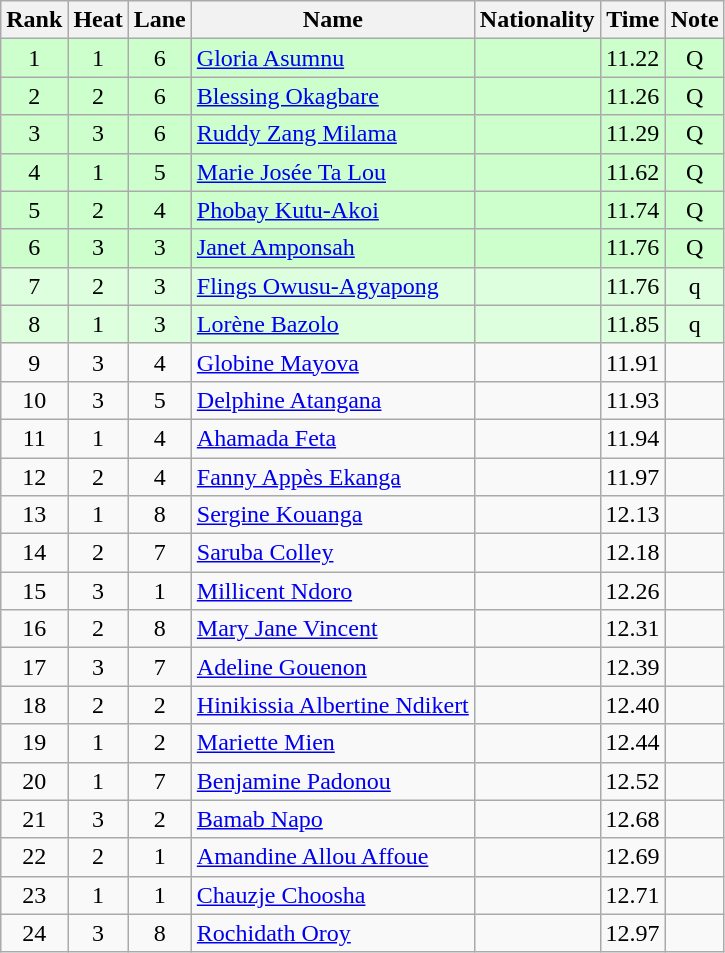<table class="wikitable sortable" style="text-align:center">
<tr>
<th>Rank</th>
<th>Heat</th>
<th>Lane</th>
<th>Name</th>
<th>Nationality</th>
<th>Time</th>
<th>Note</th>
</tr>
<tr bgcolor=ccffcc>
<td>1</td>
<td>1</td>
<td>6</td>
<td align="left"><a href='#'>Gloria Asumnu</a></td>
<td align=left></td>
<td>11.22</td>
<td>Q</td>
</tr>
<tr bgcolor=ccffcc>
<td>2</td>
<td>2</td>
<td>6</td>
<td align="left"><a href='#'>Blessing Okagbare</a></td>
<td align=left></td>
<td>11.26</td>
<td>Q</td>
</tr>
<tr bgcolor=ccffcc>
<td>3</td>
<td>3</td>
<td>6</td>
<td align="left"><a href='#'>Ruddy Zang Milama</a></td>
<td align=left></td>
<td>11.29</td>
<td>Q</td>
</tr>
<tr bgcolor=ccffcc>
<td>4</td>
<td>1</td>
<td>5</td>
<td align="left"><a href='#'>Marie Josée Ta Lou</a></td>
<td align=left></td>
<td>11.62</td>
<td>Q</td>
</tr>
<tr bgcolor=ccffcc>
<td>5</td>
<td>2</td>
<td>4</td>
<td align="left"><a href='#'>Phobay Kutu-Akoi</a></td>
<td align=left></td>
<td>11.74</td>
<td>Q</td>
</tr>
<tr bgcolor=ccffcc>
<td>6</td>
<td>3</td>
<td>3</td>
<td align="left"><a href='#'>Janet Amponsah</a></td>
<td align=left></td>
<td>11.76</td>
<td>Q</td>
</tr>
<tr bgcolor=ddffdd>
<td>7</td>
<td>2</td>
<td>3</td>
<td align="left"><a href='#'>Flings Owusu-Agyapong</a></td>
<td align=left></td>
<td>11.76</td>
<td>q</td>
</tr>
<tr bgcolor=ddffdd>
<td>8</td>
<td>1</td>
<td>3</td>
<td align="left"><a href='#'>Lorène Bazolo</a></td>
<td align=left></td>
<td>11.85</td>
<td>q</td>
</tr>
<tr>
<td>9</td>
<td>3</td>
<td>4</td>
<td align="left"><a href='#'>Globine Mayova</a></td>
<td align=left></td>
<td>11.91</td>
<td></td>
</tr>
<tr>
<td>10</td>
<td>3</td>
<td>5</td>
<td align="left"><a href='#'>Delphine Atangana</a></td>
<td align=left></td>
<td>11.93</td>
<td></td>
</tr>
<tr>
<td>11</td>
<td>1</td>
<td>4</td>
<td align="left"><a href='#'>Ahamada Feta</a></td>
<td align=left></td>
<td>11.94</td>
<td></td>
</tr>
<tr>
<td>12</td>
<td>2</td>
<td>4</td>
<td align="left"><a href='#'>Fanny Appès Ekanga</a></td>
<td align=left></td>
<td>11.97</td>
<td></td>
</tr>
<tr>
<td>13</td>
<td>1</td>
<td>8</td>
<td align="left"><a href='#'>Sergine Kouanga</a></td>
<td align=left></td>
<td>12.13</td>
<td></td>
</tr>
<tr>
<td>14</td>
<td>2</td>
<td>7</td>
<td align="left"><a href='#'>Saruba Colley</a></td>
<td align=left></td>
<td>12.18</td>
<td></td>
</tr>
<tr>
<td>15</td>
<td>3</td>
<td>1</td>
<td align="left"><a href='#'>Millicent Ndoro</a></td>
<td align=left></td>
<td>12.26</td>
<td></td>
</tr>
<tr>
<td>16</td>
<td>2</td>
<td>8</td>
<td align="left"><a href='#'>Mary Jane Vincent</a></td>
<td align=left></td>
<td>12.31</td>
<td></td>
</tr>
<tr>
<td>17</td>
<td>3</td>
<td>7</td>
<td align="left"><a href='#'>Adeline Gouenon</a></td>
<td align=left></td>
<td>12.39</td>
<td></td>
</tr>
<tr>
<td>18</td>
<td>2</td>
<td>2</td>
<td align="left"><a href='#'>Hinikissia Albertine Ndikert</a></td>
<td align=left></td>
<td>12.40</td>
<td></td>
</tr>
<tr>
<td>19</td>
<td>1</td>
<td>2</td>
<td align="left"><a href='#'>Mariette Mien</a></td>
<td align=left></td>
<td>12.44</td>
<td></td>
</tr>
<tr>
<td>20</td>
<td>1</td>
<td>7</td>
<td align="left"><a href='#'>Benjamine Padonou</a></td>
<td align=left></td>
<td>12.52</td>
<td></td>
</tr>
<tr>
<td>21</td>
<td>3</td>
<td>2</td>
<td align="left"><a href='#'>Bamab Napo</a></td>
<td align=left></td>
<td>12.68</td>
<td></td>
</tr>
<tr>
<td>22</td>
<td>2</td>
<td>1</td>
<td align="left"><a href='#'>Amandine Allou Affoue</a></td>
<td align=left></td>
<td>12.69</td>
<td></td>
</tr>
<tr>
<td>23</td>
<td>1</td>
<td>1</td>
<td align="left"><a href='#'>Chauzje Choosha</a></td>
<td align=left></td>
<td>12.71</td>
<td></td>
</tr>
<tr>
<td>24</td>
<td>3</td>
<td>8</td>
<td align="left"><a href='#'>Rochidath Oroy</a></td>
<td align=left></td>
<td>12.97</td>
<td></td>
</tr>
</table>
